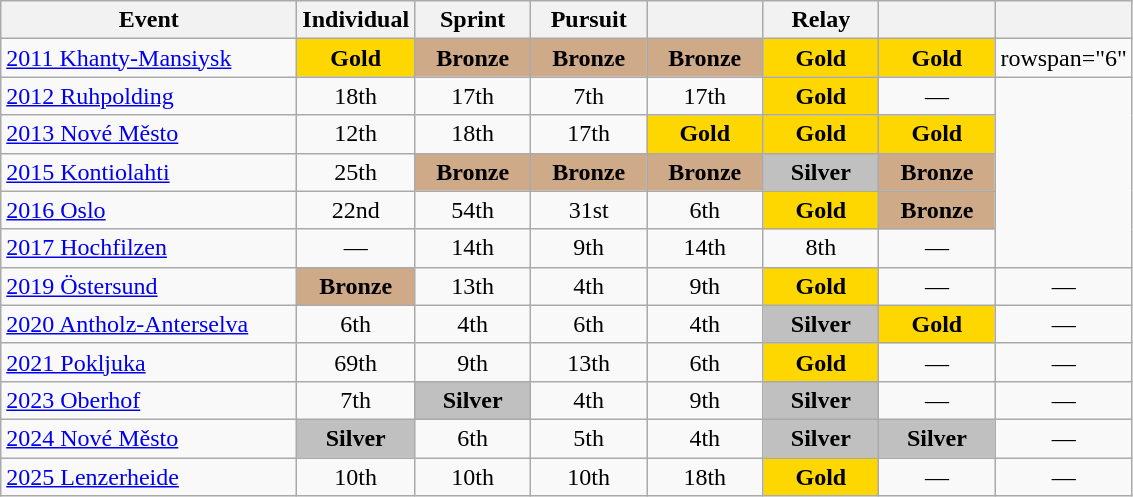<table class="wikitable" style="text-align: center;">
<tr ">
<th style="width:190px;">Event</th>
<th style="width:70px;">Individual</th>
<th style="width:70px;">Sprint</th>
<th style="width:70px;">Pursuit</th>
<th style="width:70px;"></th>
<th style="width:70px;">Relay</th>
<th style="width:70px;"></th>
<th style="width:70px;"></th>
</tr>
<tr>
<td align=left> <a href='#'>2011 Khanty-Mansiysk</a></td>
<td style="background:gold;"><strong>Gold</strong></td>
<td style="background:#cfaa88;"><strong>Bronze</strong></td>
<td style="background:#cfaa88;"><strong>Bronze</strong></td>
<td style="background:#cfaa88;"><strong>Bronze</strong></td>
<td style="background:gold;"><strong>Gold</strong></td>
<td style="background:gold;"><strong>Gold</strong></td>
<td>rowspan="6" </td>
</tr>
<tr>
<td align=left> <a href='#'>2012 Ruhpolding</a></td>
<td>18th</td>
<td>17th</td>
<td>7th</td>
<td>17th</td>
<td style="background:gold;"><strong>Gold</strong></td>
<td>—</td>
</tr>
<tr>
<td align=left> <a href='#'>2013 Nové Město</a></td>
<td>12th</td>
<td>18th</td>
<td>17th</td>
<td style="background:gold;"><strong>Gold</strong></td>
<td style="background:gold;"><strong>Gold</strong></td>
<td style="background:gold;"><strong>Gold</strong></td>
</tr>
<tr>
<td align=left> <a href='#'>2015 Kontiolahti</a></td>
<td>25th</td>
<td style="background:#cfaa88;"><strong>Bronze</strong></td>
<td style="background:#cfaa88;"><strong>Bronze</strong></td>
<td style="background:#cfaa88;"><strong>Bronze</strong></td>
<td style="background:silver;"><strong>Silver</strong></td>
<td style="background:#cfaa88;"><strong>Bronze</strong></td>
</tr>
<tr>
<td align=left> <a href='#'>2016 Oslo</a></td>
<td>22nd</td>
<td>54th</td>
<td>31st</td>
<td>6th</td>
<td style="background:gold;"><strong>Gold</strong></td>
<td style="background:#cfaa88;"><strong>Bronze</strong></td>
</tr>
<tr>
<td align=left> <a href='#'>2017 Hochfilzen</a></td>
<td>—</td>
<td>14th</td>
<td>9th</td>
<td>14th</td>
<td>8th</td>
<td>—</td>
</tr>
<tr>
<td align=left> <a href='#'>2019 Östersund</a></td>
<td style="background:#cfaa88;"><strong>Bronze</strong></td>
<td>13th</td>
<td>4th</td>
<td>9th</td>
<td style="background:gold;"><strong>Gold</strong></td>
<td>—</td>
<td>—</td>
</tr>
<tr>
<td align=left> <a href='#'>2020 Antholz-Anterselva</a></td>
<td>6th</td>
<td>4th</td>
<td>6th</td>
<td>4th</td>
<td style="background:silver;"><strong>Silver</strong></td>
<td style="background:gold;"><strong>Gold</strong></td>
<td>—</td>
</tr>
<tr>
<td align=left> <a href='#'>2021 Pokljuka</a></td>
<td>69th</td>
<td>9th</td>
<td>13th</td>
<td>6th</td>
<td style="background:gold;"><strong>Gold</strong></td>
<td>—</td>
<td>—</td>
</tr>
<tr>
<td align=left> <a href='#'>2023 Oberhof</a></td>
<td>7th</td>
<td style="background:silver;"><strong>Silver</strong></td>
<td>4th</td>
<td>9th</td>
<td style="background:silver;"><strong>Silver</strong></td>
<td>—</td>
<td>—</td>
</tr>
<tr>
<td align=left> <a href='#'>2024 Nové Město</a></td>
<td style="background:silver;"><strong>Silver</strong></td>
<td>6th</td>
<td>5th</td>
<td>4th</td>
<td style="background:silver;"><strong>Silver</strong></td>
<td style="background:silver;"><strong>Silver</strong></td>
<td>—</td>
</tr>
<tr>
<td align=left> <a href='#'>2025 Lenzerheide</a></td>
<td>10th</td>
<td>10th</td>
<td>10th</td>
<td>18th</td>
<td style="background:gold;"><strong>Gold</strong></td>
<td>—</td>
<td>—</td>
</tr>
</table>
